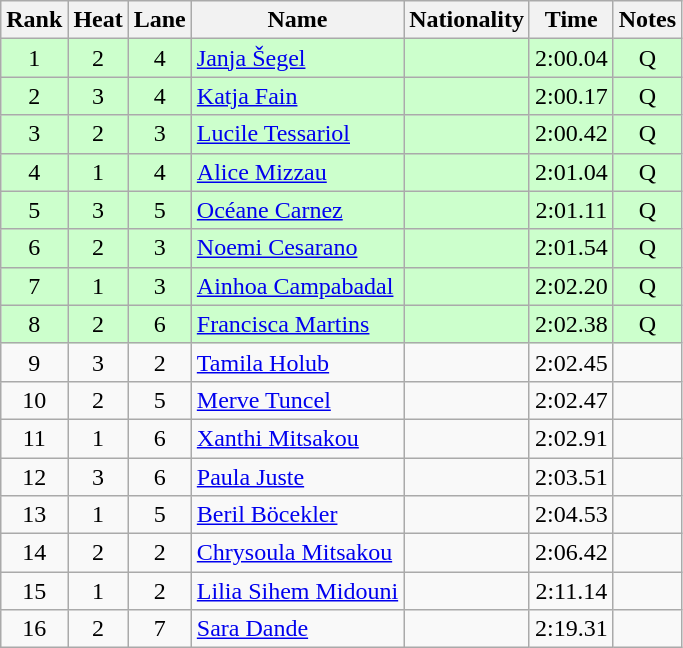<table class="wikitable sortable" style="text-align:center">
<tr>
<th>Rank</th>
<th>Heat</th>
<th>Lane</th>
<th>Name</th>
<th>Nationality</th>
<th>Time</th>
<th>Notes</th>
</tr>
<tr bgcolor=ccffcc>
<td>1</td>
<td>2</td>
<td>4</td>
<td align=left><a href='#'>Janja Šegel</a></td>
<td align=left></td>
<td>2:00.04</td>
<td>Q</td>
</tr>
<tr bgcolor=ccffcc>
<td>2</td>
<td>3</td>
<td>4</td>
<td align=left><a href='#'>Katja Fain</a></td>
<td align=left></td>
<td>2:00.17</td>
<td>Q</td>
</tr>
<tr bgcolor=ccffcc>
<td>3</td>
<td>2</td>
<td>3</td>
<td align=left><a href='#'>Lucile Tessariol</a></td>
<td align=left></td>
<td>2:00.42</td>
<td>Q</td>
</tr>
<tr bgcolor=ccffcc>
<td>4</td>
<td>1</td>
<td>4</td>
<td align=left><a href='#'>Alice Mizzau</a></td>
<td align=left></td>
<td>2:01.04</td>
<td>Q</td>
</tr>
<tr bgcolor=ccffcc>
<td>5</td>
<td>3</td>
<td>5</td>
<td align=left><a href='#'>Océane Carnez</a></td>
<td align=left></td>
<td>2:01.11</td>
<td>Q</td>
</tr>
<tr bgcolor=ccffcc>
<td>6</td>
<td>2</td>
<td>3</td>
<td align=left><a href='#'>Noemi Cesarano</a></td>
<td align=left></td>
<td>2:01.54</td>
<td>Q</td>
</tr>
<tr bgcolor=ccffcc>
<td>7</td>
<td>1</td>
<td>3</td>
<td align=left><a href='#'>Ainhoa Campabadal</a></td>
<td align=left></td>
<td>2:02.20</td>
<td>Q</td>
</tr>
<tr bgcolor=ccffcc>
<td>8</td>
<td>2</td>
<td>6</td>
<td align=left><a href='#'>Francisca Martins</a></td>
<td align=left></td>
<td>2:02.38</td>
<td>Q</td>
</tr>
<tr>
<td>9</td>
<td>3</td>
<td>2</td>
<td align=left><a href='#'>Tamila Holub</a></td>
<td align=left></td>
<td>2:02.45</td>
<td></td>
</tr>
<tr>
<td>10</td>
<td>2</td>
<td>5</td>
<td align=left><a href='#'>Merve Tuncel</a></td>
<td align=left></td>
<td>2:02.47</td>
<td></td>
</tr>
<tr>
<td>11</td>
<td>1</td>
<td>6</td>
<td align=left><a href='#'>Xanthi Mitsakou</a></td>
<td align=left></td>
<td>2:02.91</td>
<td></td>
</tr>
<tr>
<td>12</td>
<td>3</td>
<td>6</td>
<td align=left><a href='#'>Paula Juste</a></td>
<td align=left></td>
<td>2:03.51</td>
<td></td>
</tr>
<tr>
<td>13</td>
<td>1</td>
<td>5</td>
<td align=left><a href='#'>Beril Böcekler</a></td>
<td align=left></td>
<td>2:04.53</td>
<td></td>
</tr>
<tr>
<td>14</td>
<td>2</td>
<td>2</td>
<td align=left><a href='#'>Chrysoula Mitsakou</a></td>
<td align=left></td>
<td>2:06.42</td>
<td></td>
</tr>
<tr>
<td>15</td>
<td>1</td>
<td>2</td>
<td align=left><a href='#'>Lilia Sihem Midouni</a></td>
<td align=left></td>
<td>2:11.14</td>
<td></td>
</tr>
<tr>
<td>16</td>
<td>2</td>
<td>7</td>
<td align=left><a href='#'>Sara Dande</a></td>
<td align=left></td>
<td>2:19.31</td>
<td></td>
</tr>
</table>
